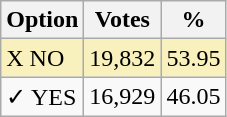<table class="wikitable">
<tr>
<th>Option</th>
<th>Votes</th>
<th>%</th>
</tr>
<tr>
<td style=background:#f8f1bd>X NO</td>
<td style=background:#f8f1bd>19,832</td>
<td style=background:#f8f1bd>53.95</td>
</tr>
<tr>
<td>✓ YES</td>
<td>16,929</td>
<td>46.05</td>
</tr>
</table>
